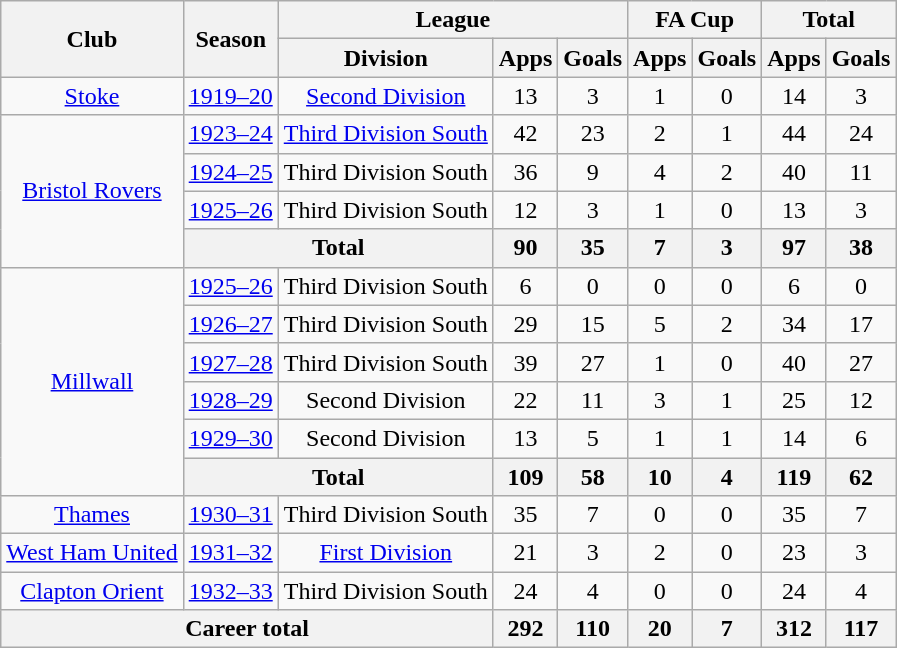<table class="wikitable" style="text-align: center;">
<tr>
<th rowspan="2">Club</th>
<th rowspan="2">Season</th>
<th colspan="3">League</th>
<th colspan="2">FA Cup</th>
<th colspan="2">Total</th>
</tr>
<tr>
<th>Division</th>
<th>Apps</th>
<th>Goals</th>
<th>Apps</th>
<th>Goals</th>
<th>Apps</th>
<th>Goals</th>
</tr>
<tr>
<td><a href='#'>Stoke</a></td>
<td><a href='#'>1919–20</a></td>
<td><a href='#'>Second Division</a></td>
<td>13</td>
<td>3</td>
<td>1</td>
<td>0</td>
<td>14</td>
<td>3</td>
</tr>
<tr>
<td rowspan="4"><a href='#'>Bristol Rovers</a></td>
<td><a href='#'>1923–24</a></td>
<td><a href='#'>Third Division South</a></td>
<td>42</td>
<td>23</td>
<td>2</td>
<td>1</td>
<td>44</td>
<td>24</td>
</tr>
<tr>
<td><a href='#'>1924–25</a></td>
<td>Third Division South</td>
<td>36</td>
<td>9</td>
<td>4</td>
<td>2</td>
<td>40</td>
<td>11</td>
</tr>
<tr>
<td><a href='#'>1925–26</a></td>
<td>Third Division South</td>
<td>12</td>
<td>3</td>
<td>1</td>
<td>0</td>
<td>13</td>
<td>3</td>
</tr>
<tr>
<th colspan=2>Total</th>
<th>90</th>
<th>35</th>
<th>7</th>
<th>3</th>
<th>97</th>
<th>38</th>
</tr>
<tr>
<td rowspan="6"><a href='#'>Millwall</a></td>
<td><a href='#'>1925–26</a></td>
<td>Third Division South</td>
<td>6</td>
<td>0</td>
<td>0</td>
<td>0</td>
<td>6</td>
<td>0</td>
</tr>
<tr>
<td><a href='#'>1926–27</a></td>
<td>Third Division South</td>
<td>29</td>
<td>15</td>
<td>5</td>
<td>2</td>
<td>34</td>
<td>17</td>
</tr>
<tr>
<td><a href='#'>1927–28</a></td>
<td>Third Division South</td>
<td>39</td>
<td>27</td>
<td>1</td>
<td>0</td>
<td>40</td>
<td>27</td>
</tr>
<tr>
<td><a href='#'>1928–29</a></td>
<td>Second Division</td>
<td>22</td>
<td>11</td>
<td>3</td>
<td>1</td>
<td>25</td>
<td>12</td>
</tr>
<tr>
<td><a href='#'>1929–30</a></td>
<td>Second Division</td>
<td>13</td>
<td>5</td>
<td>1</td>
<td>1</td>
<td>14</td>
<td>6</td>
</tr>
<tr>
<th colspan=2>Total</th>
<th>109</th>
<th>58</th>
<th>10</th>
<th>4</th>
<th>119</th>
<th>62</th>
</tr>
<tr>
<td><a href='#'>Thames</a></td>
<td><a href='#'>1930–31</a></td>
<td>Third Division South</td>
<td>35</td>
<td>7</td>
<td>0</td>
<td>0</td>
<td>35</td>
<td>7</td>
</tr>
<tr>
<td><a href='#'>West Ham United</a></td>
<td><a href='#'>1931–32</a></td>
<td><a href='#'>First Division</a></td>
<td>21</td>
<td>3</td>
<td>2</td>
<td>0</td>
<td>23</td>
<td>3</td>
</tr>
<tr>
<td><a href='#'>Clapton Orient</a></td>
<td><a href='#'>1932–33</a></td>
<td>Third Division South</td>
<td>24</td>
<td>4</td>
<td>0</td>
<td>0</td>
<td>24</td>
<td>4</td>
</tr>
<tr>
<th colspan=3>Career total</th>
<th>292</th>
<th>110</th>
<th>20</th>
<th>7</th>
<th>312</th>
<th>117</th>
</tr>
</table>
